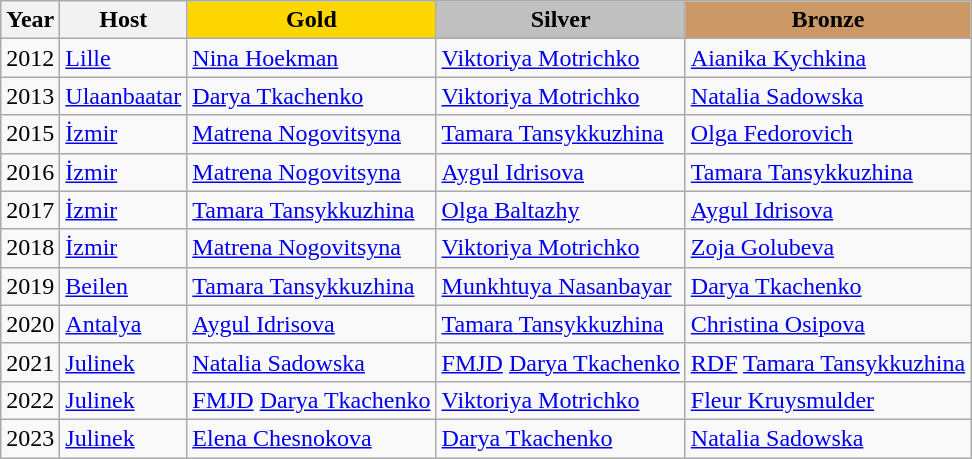<table class="wikitable">
<tr>
<th>Year</th>
<th>Host</th>
<th style="background-color:gold;">Gold</th>
<th style="background-color:silver;">Silver</th>
<th style="background-color:#cc9966;">Bronze</th>
</tr>
<tr>
<td>2012</td>
<td> <a href='#'>Lille</a></td>
<td> <a href='#'>Nina Hoekman</a></td>
<td> <a href='#'>Viktoriya Motrichko</a></td>
<td> <a href='#'>Aianika Kychkina</a></td>
</tr>
<tr>
<td>2013</td>
<td> <a href='#'>Ulaanbaatar</a></td>
<td> <a href='#'>Darya Tkachenko</a></td>
<td> <a href='#'>Viktoriya Motrichko</a></td>
<td> <a href='#'>Natalia Sadowska</a></td>
</tr>
<tr>
<td>2015</td>
<td> <a href='#'>İzmir</a></td>
<td> <a href='#'>Matrena Nogovitsyna</a></td>
<td> <a href='#'>Tamara Tansykkuzhina</a></td>
<td> <a href='#'>Olga Fedorovich</a></td>
</tr>
<tr>
<td>2016</td>
<td> <a href='#'>İzmir</a></td>
<td> <a href='#'>Matrena Nogovitsyna</a></td>
<td> <a href='#'>Aygul Idrisova</a></td>
<td> <a href='#'>Tamara Tansykkuzhina</a></td>
</tr>
<tr>
<td>2017</td>
<td> <a href='#'>İzmir</a></td>
<td> <a href='#'>Tamara Tansykkuzhina</a></td>
<td> <a href='#'>Olga Baltazhy</a></td>
<td> <a href='#'>Aygul Idrisova</a></td>
</tr>
<tr>
<td>2018</td>
<td> <a href='#'>İzmir</a></td>
<td> <a href='#'>Matrena Nogovitsyna</a></td>
<td> <a href='#'>Viktoriya Motrichko</a></td>
<td> <a href='#'>Zoja Golubeva</a></td>
</tr>
<tr>
<td>2019</td>
<td> <a href='#'>Beilen</a></td>
<td> <a href='#'>Tamara Tansykkuzhina</a></td>
<td> <a href='#'>Munkhtuya Nasanbayar</a></td>
<td> <a href='#'>Darya Tkachenko</a></td>
</tr>
<tr>
<td>2020</td>
<td> <a href='#'>Antalya</a></td>
<td> <a href='#'>Aygul Idrisova</a></td>
<td> <a href='#'>Tamara Tansykkuzhina</a></td>
<td> <a href='#'>Christina Osipova</a></td>
</tr>
<tr>
<td>2021</td>
<td> <a href='#'>Julinek</a></td>
<td> <a href='#'>Natalia Sadowska</a></td>
<td><a href='#'>FMJD</a> <a href='#'>Darya Tkachenko</a></td>
<td><a href='#'>RDF</a> <a href='#'>Tamara Tansykkuzhina</a></td>
</tr>
<tr>
<td>2022</td>
<td> <a href='#'>Julinek</a></td>
<td><a href='#'>FMJD</a> <a href='#'>Darya Tkachenko</a></td>
<td> <a href='#'>Viktoriya Motrichko</a></td>
<td> <a href='#'>Fleur Kruysmulder</a></td>
</tr>
<tr>
<td>2023</td>
<td> <a href='#'>Julinek</a></td>
<td> <a href='#'>Elena Chesnokova</a></td>
<td> <a href='#'>Darya Tkachenko</a></td>
<td> <a href='#'>Natalia Sadowska</a></td>
</tr>
</table>
